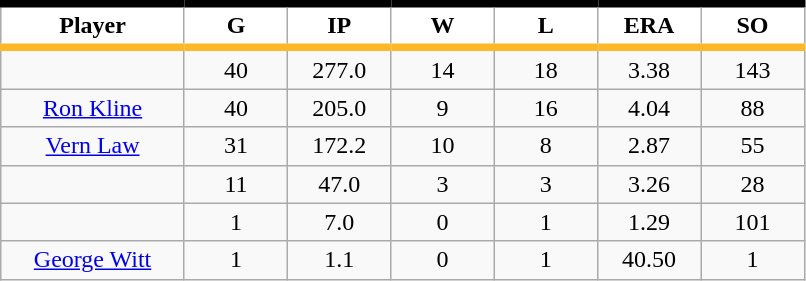<table class="wikitable sortable">
<tr>
<th style="background:#FFFFFF; border-top:#000000 5px solid; border-bottom:#FDB827 5px solid;" width="16%">Player</th>
<th style="background:#FFFFFF; border-top:#000000 5px solid; border-bottom:#FDB827 5px solid;" width="9%">G</th>
<th style="background:#FFFFFF; border-top:#000000 5px solid; border-bottom:#FDB827 5px solid;" width="9%">IP</th>
<th style="background:#FFFFFF; border-top:#000000 5px solid; border-bottom:#FDB827 5px solid;" width="9%">W</th>
<th style="background:#FFFFFF; border-top:#000000 5px solid; border-bottom:#FDB827 5px solid;" width="9%">L</th>
<th style="background:#FFFFFF; border-top:#000000 5px solid; border-bottom:#FDB827 5px solid;" width="9%">ERA</th>
<th style="background:#FFFFFF; border-top:#000000 5px solid; border-bottom:#FDB827 5px solid;" width="9%">SO</th>
</tr>
<tr align="center">
<td></td>
<td>40</td>
<td>277.0</td>
<td>14</td>
<td>18</td>
<td>3.38</td>
<td>143</td>
</tr>
<tr align="center">
<td><a href='#'>Ron Kline</a></td>
<td>40</td>
<td>205.0</td>
<td>9</td>
<td>16</td>
<td>4.04</td>
<td>88</td>
</tr>
<tr align="center">
<td><a href='#'>Vern Law</a></td>
<td>31</td>
<td>172.2</td>
<td>10</td>
<td>8</td>
<td>2.87</td>
<td>55</td>
</tr>
<tr align="center">
<td></td>
<td>11</td>
<td>47.0</td>
<td>3</td>
<td>3</td>
<td>3.26</td>
<td>28</td>
</tr>
<tr align="center">
<td></td>
<td>1</td>
<td>7.0</td>
<td>0</td>
<td>1</td>
<td>1.29</td>
<td>101</td>
</tr>
<tr align="center">
<td><a href='#'>George Witt</a></td>
<td>1</td>
<td>1.1</td>
<td>0</td>
<td>1</td>
<td>40.50</td>
<td>1</td>
</tr>
</table>
